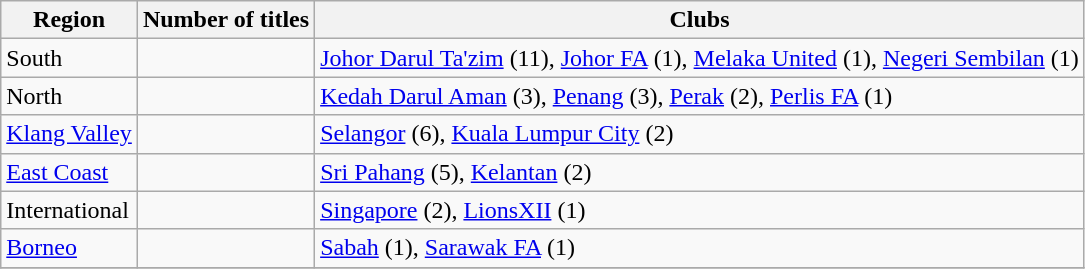<table class="wikitable">
<tr>
<th>Region</th>
<th>Number of titles</th>
<th>Clubs</th>
</tr>
<tr>
<td>South</td>
<td></td>
<td><a href='#'>Johor Darul Ta'zim</a> (11), <a href='#'>Johor FA</a> (1), <a href='#'>Melaka United</a> (1), <a href='#'>Negeri Sembilan</a> (1)</td>
</tr>
<tr>
<td>North</td>
<td></td>
<td><a href='#'>Kedah Darul Aman</a> (3), <a href='#'>Penang</a> (3), <a href='#'>Perak</a> (2), <a href='#'>Perlis FA</a> (1)</td>
</tr>
<tr>
<td><a href='#'>Klang Valley</a></td>
<td></td>
<td><a href='#'>Selangor</a> (6), <a href='#'>Kuala Lumpur City</a> (2)</td>
</tr>
<tr>
<td><a href='#'>East Coast</a></td>
<td></td>
<td><a href='#'>Sri Pahang</a> (5), <a href='#'>Kelantan</a> (2)</td>
</tr>
<tr>
<td>International</td>
<td></td>
<td><a href='#'>Singapore</a> (2), <a href='#'>LionsXII</a> (1)</td>
</tr>
<tr>
<td><a href='#'>Borneo</a></td>
<td></td>
<td><a href='#'>Sabah</a> (1), <a href='#'>Sarawak FA</a> (1)</td>
</tr>
<tr>
</tr>
</table>
